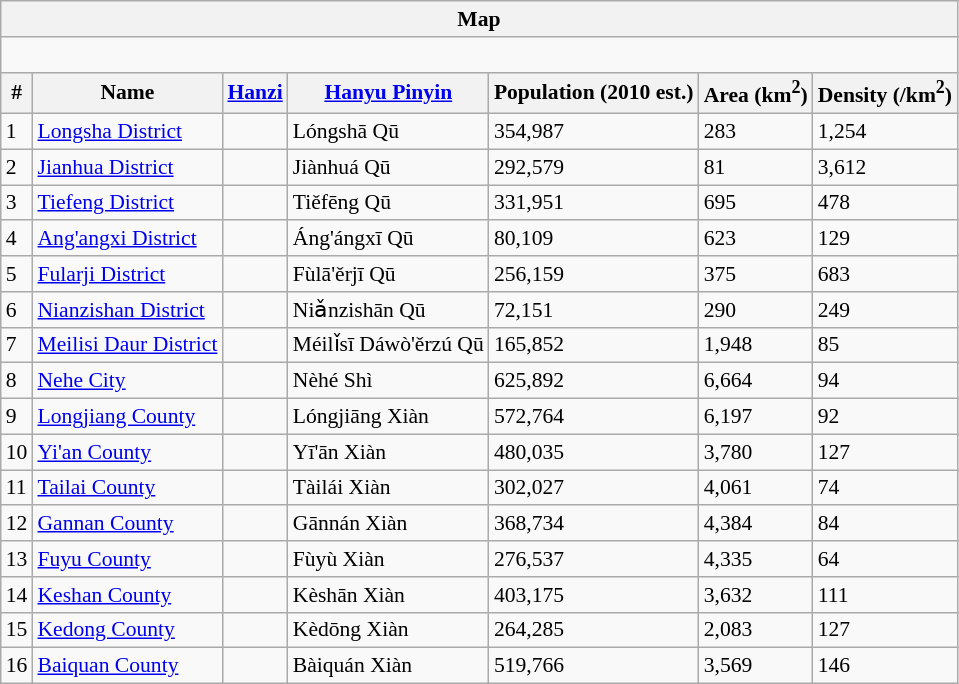<table class="wikitable"  style="font-size:90%;" align=center>
<tr>
<th Colspan="7">Map</th>
</tr>
<tr>
<td colspan="7" align="center"><div><br>





















</div></td>
</tr>
<tr>
<th>#</th>
<th>Name</th>
<th><a href='#'>Hanzi</a></th>
<th><a href='#'>Hanyu Pinyin</a></th>
<th>Population (2010 est.)</th>
<th>Area (km<sup>2</sup>)</th>
<th>Density (/km<sup>2</sup>)</th>
</tr>
<tr --------->
<td>1</td>
<td><a href='#'>Longsha District</a></td>
<td></td>
<td>Lóngshā Qū</td>
<td>354,987</td>
<td>283</td>
<td>1,254</td>
</tr>
<tr --------->
<td>2</td>
<td><a href='#'>Jianhua District</a></td>
<td></td>
<td>Jiànhuá Qū</td>
<td>292,579</td>
<td>81</td>
<td>3,612</td>
</tr>
<tr --------->
<td>3</td>
<td><a href='#'>Tiefeng District</a></td>
<td></td>
<td>Tiěfēng Qū</td>
<td>331,951</td>
<td>695</td>
<td>478</td>
</tr>
<tr --------->
<td>4</td>
<td><a href='#'>Ang'angxi District</a></td>
<td></td>
<td>Áng'ángxī Qū</td>
<td>80,109</td>
<td>623</td>
<td>129</td>
</tr>
<tr --------->
<td>5</td>
<td><a href='#'>Fularji District</a></td>
<td></td>
<td>Fùlā'ěrjī Qū</td>
<td>256,159</td>
<td>375</td>
<td>683</td>
</tr>
<tr --------->
<td>6</td>
<td><a href='#'>Nianzishan District</a></td>
<td></td>
<td>Niǎnzishān Qū</td>
<td>72,151</td>
<td>290</td>
<td>249</td>
</tr>
<tr --------->
<td>7</td>
<td><a href='#'>Meilisi Daur District</a></td>
<td></td>
<td>Méilǐsī Dáwò'ěrzú Qū</td>
<td>165,852</td>
<td>1,948</td>
<td>85</td>
</tr>
<tr --------->
<td>8</td>
<td><a href='#'>Nehe City</a></td>
<td></td>
<td>Nèhé Shì</td>
<td>625,892</td>
<td>6,664</td>
<td>94</td>
</tr>
<tr --------->
<td>9</td>
<td><a href='#'>Longjiang County</a></td>
<td></td>
<td>Lóngjiāng Xiàn</td>
<td>572,764</td>
<td>6,197</td>
<td>92</td>
</tr>
<tr --------->
<td>10</td>
<td><a href='#'>Yi'an County</a></td>
<td></td>
<td>Yī'ān Xiàn</td>
<td>480,035</td>
<td>3,780</td>
<td>127</td>
</tr>
<tr --------->
<td>11</td>
<td><a href='#'>Tailai County</a></td>
<td></td>
<td>Tàilái Xiàn</td>
<td>302,027</td>
<td>4,061</td>
<td>74</td>
</tr>
<tr --------->
<td>12</td>
<td><a href='#'>Gannan County</a></td>
<td></td>
<td>Gānnán Xiàn</td>
<td>368,734</td>
<td>4,384</td>
<td>84</td>
</tr>
<tr --------->
<td>13</td>
<td><a href='#'>Fuyu County</a></td>
<td></td>
<td>Fùyù Xiàn</td>
<td>276,537</td>
<td>4,335</td>
<td>64</td>
</tr>
<tr --------->
<td>14</td>
<td><a href='#'>Keshan County</a></td>
<td></td>
<td>Kèshān Xiàn</td>
<td>403,175</td>
<td>3,632</td>
<td>111</td>
</tr>
<tr --------->
<td>15</td>
<td><a href='#'>Kedong County</a></td>
<td></td>
<td>Kèdōng Xiàn</td>
<td>264,285</td>
<td>2,083</td>
<td>127</td>
</tr>
<tr --------->
<td>16</td>
<td><a href='#'>Baiquan County</a></td>
<td></td>
<td>Bàiquán Xiàn</td>
<td>519,766</td>
<td>3,569</td>
<td>146</td>
</tr>
</table>
